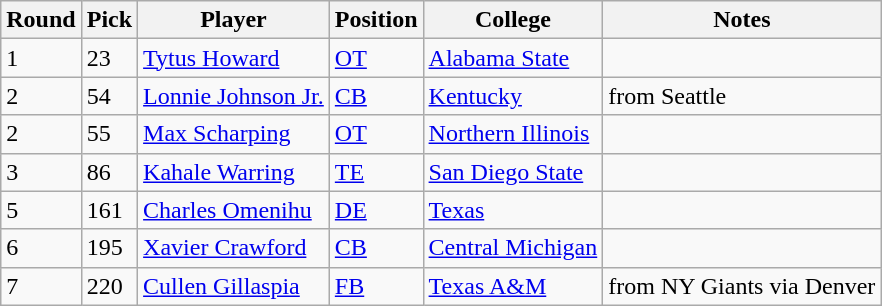<table class="wikitable">
<tr>
<th>Round</th>
<th>Pick</th>
<th>Player</th>
<th>Position</th>
<th>College</th>
<th>Notes</th>
</tr>
<tr>
<td>1</td>
<td>23</td>
<td><a href='#'>Tytus Howard</a></td>
<td><a href='#'>OT</a></td>
<td><a href='#'>Alabama State</a></td>
</tr>
<tr>
<td>2</td>
<td>54</td>
<td><a href='#'>Lonnie Johnson Jr.</a></td>
<td><a href='#'>CB</a></td>
<td><a href='#'>Kentucky</a></td>
<td>from Seattle</td>
</tr>
<tr>
<td>2</td>
<td>55</td>
<td><a href='#'>Max Scharping</a></td>
<td><a href='#'>OT</a></td>
<td><a href='#'>Northern Illinois</a></td>
<td></td>
</tr>
<tr>
<td>3</td>
<td>86</td>
<td><a href='#'>Kahale Warring</a></td>
<td><a href='#'>TE</a></td>
<td><a href='#'>San Diego State</a></td>
<td></td>
</tr>
<tr>
<td>5</td>
<td>161</td>
<td><a href='#'>Charles Omenihu</a></td>
<td><a href='#'>DE</a></td>
<td><a href='#'>Texas</a></td>
<td></td>
</tr>
<tr>
<td>6</td>
<td>195</td>
<td><a href='#'>Xavier Crawford</a></td>
<td><a href='#'>CB</a></td>
<td><a href='#'>Central Michigan</a></td>
<td></td>
</tr>
<tr>
<td>7</td>
<td>220</td>
<td><a href='#'>Cullen Gillaspia</a></td>
<td><a href='#'>FB</a></td>
<td><a href='#'>Texas A&M</a></td>
<td>from NY Giants via Denver</td>
</tr>
</table>
